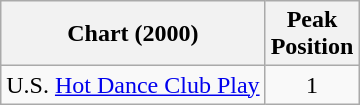<table class="wikitable">
<tr>
<th>Chart (2000)</th>
<th>Peak<br>Position</th>
</tr>
<tr>
<td>U.S. <a href='#'>Hot Dance Club Play</a></td>
<td align="center">1</td>
</tr>
</table>
